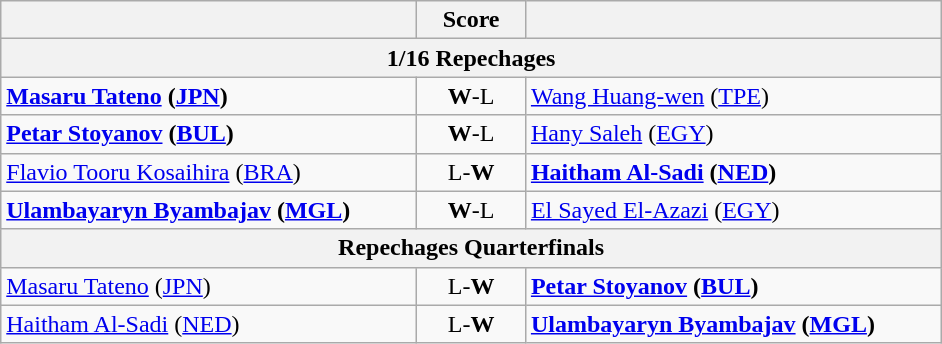<table class="wikitable" style="text-align: left; ">
<tr>
<th align="right" width="270"></th>
<th width="65">Score</th>
<th align="left" width="270"></th>
</tr>
<tr>
<th colspan=3>1/16 Repechages</th>
</tr>
<tr>
<td><strong> <a href='#'>Masaru Tateno</a> (<a href='#'>JPN</a>)</strong></td>
<td align="center"><strong>W</strong>-L</td>
<td> <a href='#'>Wang Huang-wen</a> (<a href='#'>TPE</a>)</td>
</tr>
<tr>
<td><strong> <a href='#'>Petar Stoyanov</a> (<a href='#'>BUL</a>)</strong></td>
<td align="center"><strong>W</strong>-L</td>
<td> <a href='#'>Hany Saleh</a> (<a href='#'>EGY</a>)</td>
</tr>
<tr>
<td> <a href='#'>Flavio Tooru Kosaihira</a> (<a href='#'>BRA</a>)</td>
<td align="center">L-<strong>W</strong></td>
<td><strong> <a href='#'>Haitham Al-Sadi</a> (<a href='#'>NED</a>)</strong></td>
</tr>
<tr>
<td><strong> <a href='#'>Ulambayaryn Byambajav</a> (<a href='#'>MGL</a>)</strong></td>
<td align="center"><strong>W</strong>-L</td>
<td> <a href='#'>El Sayed El-Azazi</a> (<a href='#'>EGY</a>)</td>
</tr>
<tr>
<th colspan=3>Repechages Quarterfinals</th>
</tr>
<tr>
<td> <a href='#'>Masaru Tateno</a> (<a href='#'>JPN</a>)</td>
<td align="center">L-<strong>W</strong></td>
<td><strong> <a href='#'>Petar Stoyanov</a> (<a href='#'>BUL</a>)</strong></td>
</tr>
<tr>
<td> <a href='#'>Haitham Al-Sadi</a> (<a href='#'>NED</a>)</td>
<td align="center">L-<strong>W</strong></td>
<td><strong> <a href='#'>Ulambayaryn Byambajav</a> (<a href='#'>MGL</a>)</strong></td>
</tr>
</table>
